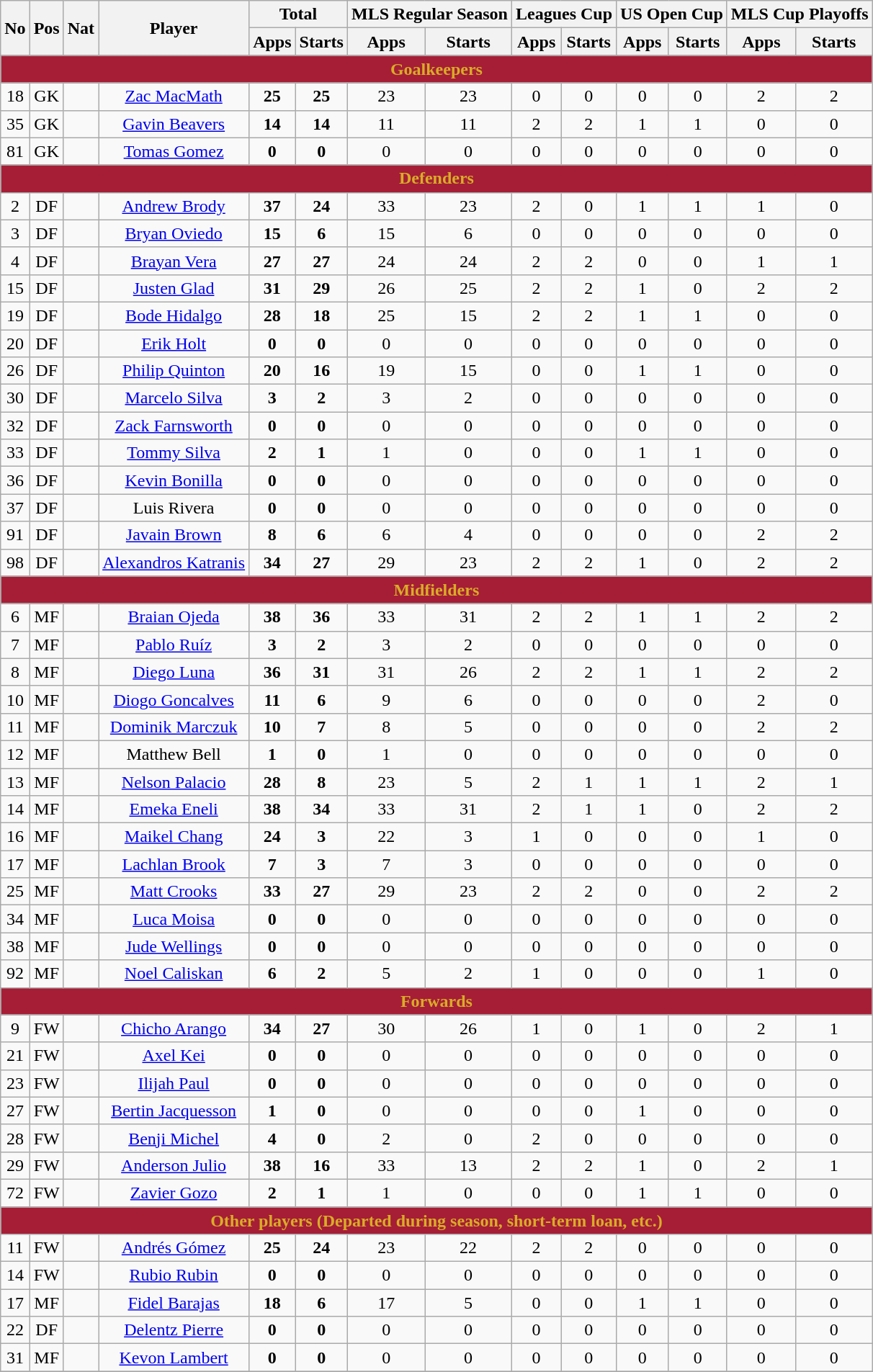<table class="wikitable sortable" style="text-align:center">
<tr>
<th rowspan="2">No</th>
<th rowspan="2">Pos</th>
<th rowspan="2">Nat</th>
<th rowspan="2">Player</th>
<th colspan="2">Total</th>
<th colspan="2">MLS Regular Season</th>
<th colspan="2">Leagues Cup</th>
<th colspan="2">US Open Cup</th>
<th colspan="2">MLS Cup Playoffs</th>
</tr>
<tr>
<th>Apps</th>
<th>Starts</th>
<th>Apps</th>
<th>Starts</th>
<th>Apps</th>
<th>Starts</th>
<th>Apps</th>
<th>Starts</th>
<th>Apps</th>
<th>Starts</th>
</tr>
<tr>
<th colspan="14" style="background:#A51E36; color:#DAAC27; text-align:center">Goalkeepers</th>
</tr>
<tr>
<td>18</td>
<td>GK</td>
<td></td>
<td><a href='#'>Zac MacMath</a></td>
<td><strong>25</strong></td>
<td><strong>25</strong></td>
<td>23</td>
<td>23</td>
<td>0</td>
<td>0</td>
<td>0</td>
<td>0</td>
<td>2</td>
<td>2</td>
</tr>
<tr>
<td>35</td>
<td>GK</td>
<td></td>
<td><a href='#'>Gavin Beavers</a></td>
<td><strong>14</strong></td>
<td><strong>14</strong></td>
<td>11</td>
<td>11</td>
<td>2</td>
<td>2</td>
<td>1</td>
<td>1</td>
<td>0</td>
<td>0</td>
</tr>
<tr>
<td>81</td>
<td>GK</td>
<td></td>
<td><a href='#'>Tomas Gomez</a></td>
<td><strong>0</strong></td>
<td><strong>0</strong></td>
<td>0</td>
<td>0</td>
<td>0</td>
<td>0</td>
<td>0</td>
<td>0</td>
<td>0</td>
<td>0</td>
</tr>
<tr>
<th colspan="14" style="background:#A51E36; color:#DAAC27; text-align:center">Defenders</th>
</tr>
<tr>
<td>2</td>
<td>DF</td>
<td></td>
<td><a href='#'>Andrew Brody</a></td>
<td><strong>37</strong></td>
<td><strong>24</strong></td>
<td>33</td>
<td>23</td>
<td>2</td>
<td>0</td>
<td>1</td>
<td>1</td>
<td>1</td>
<td>0</td>
</tr>
<tr>
<td>3</td>
<td>DF</td>
<td></td>
<td><a href='#'>Bryan Oviedo</a></td>
<td><strong>15</strong></td>
<td><strong>6</strong></td>
<td>15</td>
<td>6</td>
<td>0</td>
<td>0</td>
<td>0</td>
<td>0</td>
<td>0</td>
<td>0</td>
</tr>
<tr>
<td>4</td>
<td>DF</td>
<td></td>
<td><a href='#'>Brayan Vera</a></td>
<td><strong>27</strong></td>
<td><strong>27</strong></td>
<td>24</td>
<td>24</td>
<td>2</td>
<td>2</td>
<td>0</td>
<td>0</td>
<td>1</td>
<td>1</td>
</tr>
<tr>
<td>15</td>
<td>DF</td>
<td></td>
<td><a href='#'>Justen Glad</a></td>
<td><strong>31</strong></td>
<td><strong>29</strong></td>
<td>26</td>
<td>25</td>
<td>2</td>
<td>2</td>
<td>1</td>
<td>0</td>
<td>2</td>
<td>2</td>
</tr>
<tr>
<td>19</td>
<td>DF</td>
<td></td>
<td><a href='#'>Bode Hidalgo</a></td>
<td><strong>28</strong></td>
<td><strong>18</strong></td>
<td>25</td>
<td>15</td>
<td>2</td>
<td>2</td>
<td>1</td>
<td>1</td>
<td>0</td>
<td>0</td>
</tr>
<tr>
<td>20</td>
<td>DF</td>
<td></td>
<td><a href='#'>Erik Holt</a></td>
<td><strong>0</strong></td>
<td><strong>0</strong></td>
<td>0</td>
<td>0</td>
<td>0</td>
<td>0</td>
<td>0</td>
<td>0</td>
<td>0</td>
<td>0</td>
</tr>
<tr>
<td>26</td>
<td>DF</td>
<td></td>
<td><a href='#'>Philip Quinton</a></td>
<td><strong>20</strong></td>
<td><strong>16</strong></td>
<td>19</td>
<td>15</td>
<td>0</td>
<td>0</td>
<td>1</td>
<td>1</td>
<td>0</td>
<td>0</td>
</tr>
<tr>
<td>30</td>
<td>DF</td>
<td></td>
<td><a href='#'>Marcelo Silva</a></td>
<td><strong>3</strong></td>
<td><strong>2</strong></td>
<td>3</td>
<td>2</td>
<td>0</td>
<td>0</td>
<td>0</td>
<td>0</td>
<td>0</td>
<td>0</td>
</tr>
<tr>
<td>32</td>
<td>DF</td>
<td></td>
<td><a href='#'>Zack Farnsworth</a></td>
<td><strong>0</strong></td>
<td><strong>0</strong></td>
<td>0</td>
<td>0</td>
<td>0</td>
<td>0</td>
<td>0</td>
<td>0</td>
<td>0</td>
<td>0</td>
</tr>
<tr>
<td>33</td>
<td>DF</td>
<td></td>
<td><a href='#'>Tommy Silva</a></td>
<td><strong>2</strong></td>
<td><strong>1</strong></td>
<td>1</td>
<td>0</td>
<td>0</td>
<td>0</td>
<td>1</td>
<td>1</td>
<td>0</td>
<td>0</td>
</tr>
<tr>
<td>36</td>
<td>DF</td>
<td></td>
<td><a href='#'>Kevin Bonilla</a></td>
<td><strong>0</strong></td>
<td><strong>0</strong></td>
<td>0</td>
<td>0</td>
<td>0</td>
<td>0</td>
<td>0</td>
<td>0</td>
<td>0</td>
<td>0</td>
</tr>
<tr>
<td>37</td>
<td>DF</td>
<td></td>
<td>Luis Rivera</td>
<td><strong>0</strong></td>
<td><strong>0</strong></td>
<td>0</td>
<td>0</td>
<td>0</td>
<td>0</td>
<td>0</td>
<td>0</td>
<td>0</td>
<td>0</td>
</tr>
<tr>
<td>91</td>
<td>DF</td>
<td></td>
<td><a href='#'>Javain Brown</a></td>
<td><strong>8</strong></td>
<td><strong>6</strong></td>
<td>6</td>
<td>4</td>
<td>0</td>
<td>0</td>
<td>0</td>
<td>0</td>
<td>2</td>
<td>2</td>
</tr>
<tr>
<td>98</td>
<td>DF</td>
<td></td>
<td><a href='#'>Alexandros Katranis</a></td>
<td><strong>34</strong></td>
<td><strong>27</strong></td>
<td>29</td>
<td>23</td>
<td>2</td>
<td>2</td>
<td>1</td>
<td>0</td>
<td>2</td>
<td>2</td>
</tr>
<tr>
<th colspan="14" style="background:#A51E36; color:#DAAC27; text-align:center">Midfielders</th>
</tr>
<tr>
<td>6</td>
<td>MF</td>
<td></td>
<td><a href='#'>Braian Ojeda</a></td>
<td><strong>38</strong></td>
<td><strong>36</strong></td>
<td>33</td>
<td>31</td>
<td>2</td>
<td>2</td>
<td>1</td>
<td>1</td>
<td>2</td>
<td>2</td>
</tr>
<tr>
<td>7</td>
<td>MF</td>
<td></td>
<td><a href='#'>Pablo Ruíz</a></td>
<td><strong>3</strong></td>
<td><strong>2</strong></td>
<td>3</td>
<td>2</td>
<td>0</td>
<td>0</td>
<td>0</td>
<td>0</td>
<td>0</td>
<td>0</td>
</tr>
<tr>
<td>8</td>
<td>MF</td>
<td></td>
<td><a href='#'>Diego Luna</a></td>
<td><strong>36</strong></td>
<td><strong>31</strong></td>
<td>31</td>
<td>26</td>
<td>2</td>
<td>2</td>
<td>1</td>
<td>1</td>
<td>2</td>
<td>2</td>
</tr>
<tr>
<td>10</td>
<td>MF</td>
<td></td>
<td><a href='#'>Diogo Goncalves</a></td>
<td><strong>11</strong></td>
<td><strong>6</strong></td>
<td>9</td>
<td>6</td>
<td>0</td>
<td>0</td>
<td>0</td>
<td>0</td>
<td>2</td>
<td>0</td>
</tr>
<tr>
<td>11</td>
<td>MF</td>
<td></td>
<td><a href='#'>Dominik Marczuk</a></td>
<td><strong>10</strong></td>
<td><strong>7</strong></td>
<td>8</td>
<td>5</td>
<td>0</td>
<td>0</td>
<td>0</td>
<td>0</td>
<td>2</td>
<td>2</td>
</tr>
<tr>
<td>12</td>
<td>MF</td>
<td></td>
<td>Matthew Bell</td>
<td><strong>1</strong></td>
<td><strong>0</strong></td>
<td>1</td>
<td>0</td>
<td>0</td>
<td>0</td>
<td>0</td>
<td>0</td>
<td>0</td>
<td>0</td>
</tr>
<tr>
<td>13</td>
<td>MF</td>
<td></td>
<td><a href='#'>Nelson Palacio</a></td>
<td><strong>28</strong></td>
<td><strong>8</strong></td>
<td>23</td>
<td>5</td>
<td>2</td>
<td>1</td>
<td>1</td>
<td>1</td>
<td>2</td>
<td>1</td>
</tr>
<tr>
<td>14</td>
<td>MF</td>
<td></td>
<td><a href='#'>Emeka Eneli</a></td>
<td><strong>38</strong></td>
<td><strong>34</strong></td>
<td>33</td>
<td>31</td>
<td>2</td>
<td>1</td>
<td>1</td>
<td>0</td>
<td>2</td>
<td>2</td>
</tr>
<tr>
<td>16</td>
<td>MF</td>
<td></td>
<td><a href='#'>Maikel Chang</a></td>
<td><strong>24</strong></td>
<td><strong>3</strong></td>
<td>22</td>
<td>3</td>
<td>1</td>
<td>0</td>
<td>0</td>
<td>0</td>
<td>1</td>
<td>0</td>
</tr>
<tr>
<td>17</td>
<td>MF</td>
<td></td>
<td><a href='#'>Lachlan Brook</a></td>
<td><strong>7</strong></td>
<td><strong>3</strong></td>
<td>7</td>
<td>3</td>
<td>0</td>
<td>0</td>
<td>0</td>
<td>0</td>
<td>0</td>
<td>0</td>
</tr>
<tr>
<td>25</td>
<td>MF</td>
<td></td>
<td><a href='#'>Matt Crooks</a></td>
<td><strong>33</strong></td>
<td><strong>27</strong></td>
<td>29</td>
<td>23</td>
<td>2</td>
<td>2</td>
<td>0</td>
<td>0</td>
<td>2</td>
<td>2</td>
</tr>
<tr>
<td>34</td>
<td>MF</td>
<td></td>
<td><a href='#'>Luca Moisa</a></td>
<td><strong>0</strong></td>
<td><strong>0</strong></td>
<td>0</td>
<td>0</td>
<td>0</td>
<td>0</td>
<td>0</td>
<td>0</td>
<td>0</td>
<td>0</td>
</tr>
<tr>
<td>38</td>
<td>MF</td>
<td></td>
<td><a href='#'>Jude Wellings</a></td>
<td><strong>0</strong></td>
<td><strong>0</strong></td>
<td>0</td>
<td>0</td>
<td>0</td>
<td>0</td>
<td>0</td>
<td>0</td>
<td>0</td>
<td>0</td>
</tr>
<tr>
<td>92</td>
<td>MF</td>
<td></td>
<td><a href='#'>Noel Caliskan</a></td>
<td><strong>6</strong></td>
<td><strong>2</strong></td>
<td>5</td>
<td>2</td>
<td>1</td>
<td>0</td>
<td>0</td>
<td>0</td>
<td>1</td>
<td>0</td>
</tr>
<tr>
<th colspan="14" style="background:#A51E36; color:#DAAC27; text-align:center">Forwards</th>
</tr>
<tr>
<td>9</td>
<td>FW</td>
<td></td>
<td><a href='#'>Chicho Arango</a></td>
<td><strong>34</strong></td>
<td><strong>27</strong></td>
<td>30</td>
<td>26</td>
<td>1</td>
<td>0</td>
<td>1</td>
<td>0</td>
<td>2</td>
<td>1</td>
</tr>
<tr>
<td>21</td>
<td>FW</td>
<td></td>
<td><a href='#'>Axel Kei</a></td>
<td><strong>0</strong></td>
<td><strong>0</strong></td>
<td>0</td>
<td>0</td>
<td>0</td>
<td>0</td>
<td>0</td>
<td>0</td>
<td>0</td>
<td>0</td>
</tr>
<tr>
<td>23</td>
<td>FW</td>
<td></td>
<td><a href='#'>Ilijah Paul</a></td>
<td><strong>0</strong></td>
<td><strong>0</strong></td>
<td>0</td>
<td>0</td>
<td>0</td>
<td>0</td>
<td>0</td>
<td>0</td>
<td>0</td>
<td>0</td>
</tr>
<tr>
<td>27</td>
<td>FW</td>
<td></td>
<td><a href='#'>Bertin Jacquesson</a></td>
<td><strong>1</strong></td>
<td><strong>0</strong></td>
<td>0</td>
<td>0</td>
<td>0</td>
<td>0</td>
<td>1</td>
<td>0</td>
<td>0</td>
<td>0</td>
</tr>
<tr>
<td>28</td>
<td>FW</td>
<td></td>
<td><a href='#'>Benji Michel</a></td>
<td><strong>4</strong></td>
<td><strong>0</strong></td>
<td>2</td>
<td>0</td>
<td>2</td>
<td>0</td>
<td>0</td>
<td>0</td>
<td>0</td>
<td>0</td>
</tr>
<tr>
<td>29</td>
<td>FW</td>
<td></td>
<td><a href='#'>Anderson Julio</a></td>
<td><strong>38</strong></td>
<td><strong>16</strong></td>
<td>33</td>
<td>13</td>
<td>2</td>
<td>2</td>
<td>1</td>
<td>0</td>
<td>2</td>
<td>1</td>
</tr>
<tr>
<td>72</td>
<td>FW</td>
<td></td>
<td><a href='#'>Zavier Gozo</a></td>
<td><strong>2</strong></td>
<td><strong>1</strong></td>
<td>1</td>
<td>0</td>
<td>0</td>
<td>0</td>
<td>1</td>
<td>1</td>
<td>0</td>
<td>0</td>
</tr>
<tr>
<th colspan=14 style="background:#A51E36; color:#DAAC27; text-align:center">Other players (Departed during season, short-term loan, etc.)</th>
</tr>
<tr>
<td>11</td>
<td>FW</td>
<td></td>
<td><a href='#'>Andrés Gómez</a></td>
<td><strong>25</strong></td>
<td><strong>24</strong></td>
<td>23</td>
<td>22</td>
<td>2</td>
<td>2</td>
<td>0</td>
<td>0</td>
<td>0</td>
<td>0</td>
</tr>
<tr>
<td>14</td>
<td>FW</td>
<td></td>
<td><a href='#'>Rubio Rubin</a></td>
<td><strong>0</strong></td>
<td><strong>0</strong></td>
<td>0</td>
<td>0</td>
<td>0</td>
<td>0</td>
<td>0</td>
<td>0</td>
<td>0</td>
<td>0</td>
</tr>
<tr>
<td>17</td>
<td>MF</td>
<td></td>
<td><a href='#'>Fidel Barajas</a></td>
<td><strong>18</strong></td>
<td><strong>6</strong></td>
<td>17</td>
<td>5</td>
<td>0</td>
<td>0</td>
<td>1</td>
<td>1</td>
<td>0</td>
<td>0</td>
</tr>
<tr>
<td>22</td>
<td>DF</td>
<td></td>
<td><a href='#'>Delentz Pierre</a></td>
<td><strong>0</strong></td>
<td><strong>0</strong></td>
<td>0</td>
<td>0</td>
<td>0</td>
<td>0</td>
<td>0</td>
<td>0</td>
<td>0</td>
<td>0</td>
</tr>
<tr>
<td>31</td>
<td>MF</td>
<td></td>
<td><a href='#'>Kevon Lambert</a></td>
<td><strong>0</strong></td>
<td><strong>0</strong></td>
<td>0</td>
<td>0</td>
<td>0</td>
<td>0</td>
<td>0</td>
<td>0</td>
<td>0</td>
<td>0</td>
</tr>
<tr>
</tr>
</table>
